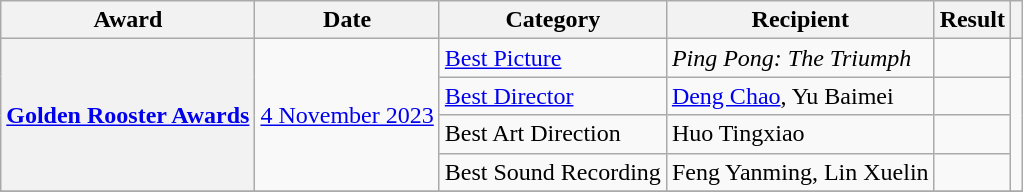<table class="wikitable sortable plainrowheaders">
<tr>
<th>Award</th>
<th>Date</th>
<th>Category</th>
<th>Recipient</th>
<th>Result</th>
<th></th>
</tr>
<tr>
<th scope="row" rowspan=4><a href='#'>Golden Rooster Awards</a></th>
<td rowspan=4><a href='#'>4 November 2023</a></td>
<td><a href='#'>Best Picture</a></td>
<td><em>Ping Pong: The Triumph</em></td>
<td></td>
<td align="center" rowspan="4"></td>
</tr>
<tr>
<td><a href='#'>Best Director</a></td>
<td><a href='#'>Deng Chao</a>, Yu Baimei</td>
<td></td>
</tr>
<tr>
<td>Best  Art Direction</td>
<td>Huo Tingxiao</td>
<td></td>
</tr>
<tr>
<td>Best Sound Recording</td>
<td>Feng Yanming, Lin Xuelin</td>
<td></td>
</tr>
<tr>
</tr>
</table>
